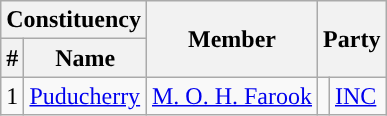<table class="wikitable">
<tr>
<th colspan="2">Constituency</th>
<th rowspan="2">Member</th>
<th colspan="2" rowspan="2">Party</th>
</tr>
<tr>
<th>#</th>
<th>Name</th>
</tr>
<tr>
<td>1</td>
<td><a href='#'>Puducherry</a></td>
<td><a href='#'>M. O. H. Farook</a></td>
<td style="background-color: "></td>
<td><a href='#'>INC</a></td>
</tr>
</table>
